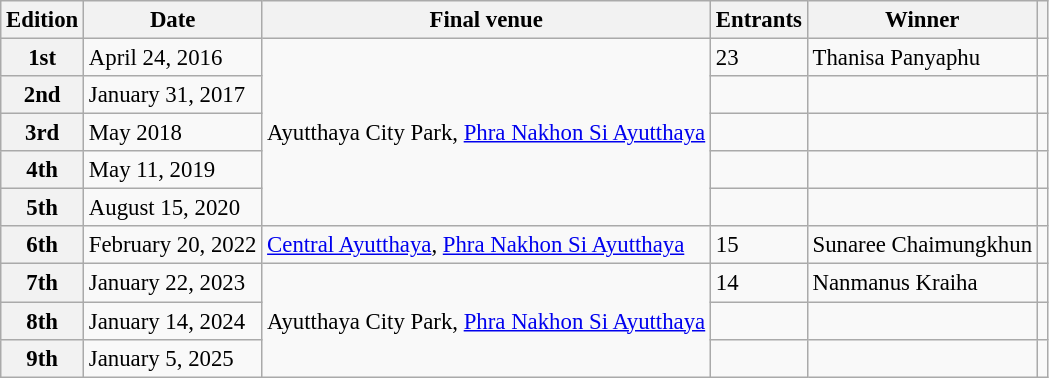<table class="wikitable defaultcenter col2left col3left col5left" style="font-size:95%;">
<tr>
<th>Edition</th>
<th>Date</th>
<th>Final venue</th>
<th>Entrants</th>
<th>Winner</th>
<th></th>
</tr>
<tr>
<th>1st</th>
<td>April 24, 2016</td>
<td rowspan=5>Ayutthaya City Park,  <a href='#'>Phra Nakhon Si Ayutthaya</a></td>
<td>23</td>
<td>Thanisa Panyaphu</td>
<td></td>
</tr>
<tr>
<th>2nd</th>
<td>January 31, 2017</td>
<td></td>
<td></td>
<td></td>
</tr>
<tr>
<th>3rd</th>
<td>May 2018</td>
<td></td>
<td></td>
<td></td>
</tr>
<tr>
<th>4th</th>
<td>May 11, 2019</td>
<td></td>
<td></td>
<td></td>
</tr>
<tr>
<th>5th</th>
<td>August 15, 2020</td>
<td></td>
<td></td>
<td></td>
</tr>
<tr>
<th>6th</th>
<td>February 20, 2022</td>
<td><a href='#'>Central Ayutthaya</a>, <a href='#'>Phra Nakhon Si Ayutthaya</a></td>
<td>15</td>
<td>Sunaree Chaimungkhun</td>
<td></td>
</tr>
<tr>
<th>7th</th>
<td>January 22, 2023</td>
<td rowspan=3>Ayutthaya City Park, <a href='#'>Phra Nakhon Si Ayutthaya</a></td>
<td>14</td>
<td>Nanmanus Kraiha</td>
<td></td>
</tr>
<tr>
<th>8th</th>
<td>January 14, 2024</td>
<td></td>
<td></td>
<td></td>
</tr>
<tr>
<th>9th</th>
<td>January 5, 2025</td>
<td></td>
<td></td>
<td></td>
</tr>
</table>
